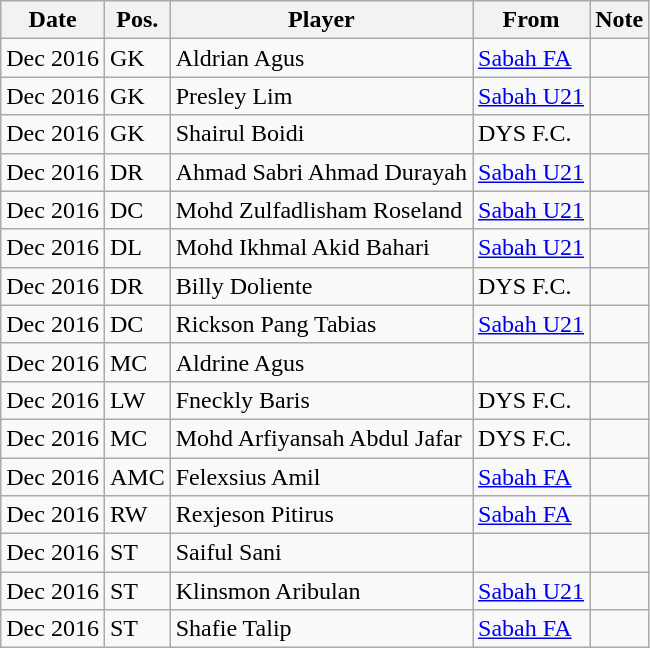<table class="wikitable sortable">
<tr>
<th>Date</th>
<th>Pos.</th>
<th>Player</th>
<th>From</th>
<th>Note</th>
</tr>
<tr>
<td>Dec 2016</td>
<td>GK</td>
<td> Aldrian Agus</td>
<td> <a href='#'>Sabah FA</a></td>
<td></td>
</tr>
<tr>
<td>Dec 2016</td>
<td>GK</td>
<td> Presley Lim</td>
<td> <a href='#'>Sabah U21</a></td>
<td></td>
</tr>
<tr>
<td>Dec 2016</td>
<td>GK</td>
<td> Shairul Boidi</td>
<td> DYS F.C.</td>
<td></td>
</tr>
<tr>
<td>Dec 2016</td>
<td>DR</td>
<td> Ahmad Sabri Ahmad Durayah</td>
<td> <a href='#'>Sabah U21</a></td>
<td></td>
</tr>
<tr>
<td>Dec 2016</td>
<td>DC</td>
<td> Mohd Zulfadlisham Roseland</td>
<td> <a href='#'>Sabah U21</a></td>
<td></td>
</tr>
<tr>
<td>Dec 2016</td>
<td>DL</td>
<td> Mohd Ikhmal Akid Bahari</td>
<td> <a href='#'>Sabah U21</a></td>
<td></td>
</tr>
<tr>
<td>Dec 2016</td>
<td>DR</td>
<td> Billy Doliente</td>
<td> DYS F.C.</td>
<td></td>
</tr>
<tr>
<td>Dec 2016</td>
<td>DC</td>
<td> Rickson Pang Tabias</td>
<td> <a href='#'>Sabah U21</a></td>
<td></td>
</tr>
<tr>
<td>Dec 2016</td>
<td>MC</td>
<td> Aldrine Agus</td>
<td></td>
<td></td>
</tr>
<tr>
<td>Dec 2016</td>
<td>LW</td>
<td> Fneckly Baris</td>
<td> DYS F.C.</td>
<td></td>
</tr>
<tr>
<td>Dec 2016</td>
<td>MC</td>
<td> Mohd Arfiyansah Abdul Jafar</td>
<td> DYS F.C.</td>
<td></td>
</tr>
<tr>
<td>Dec 2016</td>
<td>AMC</td>
<td> Felexsius Amil</td>
<td> <a href='#'>Sabah FA</a></td>
<td></td>
</tr>
<tr>
<td>Dec 2016</td>
<td>RW</td>
<td> Rexjeson Pitirus</td>
<td> <a href='#'>Sabah FA</a></td>
<td></td>
</tr>
<tr>
<td>Dec 2016</td>
<td>ST</td>
<td> Saiful Sani</td>
<td></td>
<td></td>
</tr>
<tr>
<td>Dec 2016</td>
<td>ST</td>
<td> Klinsmon Aribulan</td>
<td> <a href='#'>Sabah U21</a></td>
<td></td>
</tr>
<tr>
<td>Dec 2016</td>
<td>ST</td>
<td> Shafie Talip</td>
<td> <a href='#'>Sabah FA</a></td>
<td></td>
</tr>
</table>
